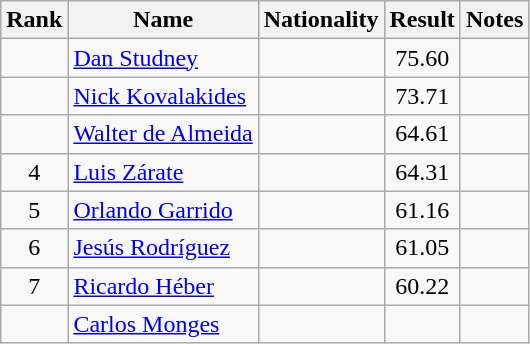<table class="wikitable sortable" style="text-align:center">
<tr>
<th>Rank</th>
<th>Name</th>
<th>Nationality</th>
<th>Result</th>
<th>Notes</th>
</tr>
<tr>
<td></td>
<td align=left><a href='#'>Dan Studney</a></td>
<td align=left></td>
<td>75.60</td>
<td></td>
</tr>
<tr>
<td></td>
<td align=left><a href='#'>Nick Kovalakides</a></td>
<td align=left></td>
<td>73.71</td>
<td></td>
</tr>
<tr>
<td></td>
<td align=left><a href='#'>Walter de Almeida</a></td>
<td align=left></td>
<td>64.61</td>
<td></td>
</tr>
<tr>
<td>4</td>
<td align=left><a href='#'>Luis Zárate</a></td>
<td align=left></td>
<td>64.31</td>
<td></td>
</tr>
<tr>
<td>5</td>
<td align=left><a href='#'>Orlando Garrido</a></td>
<td align=left></td>
<td>61.16</td>
<td></td>
</tr>
<tr>
<td>6</td>
<td align=left><a href='#'>Jesús Rodríguez</a></td>
<td align=left></td>
<td>61.05</td>
<td></td>
</tr>
<tr>
<td>7</td>
<td align=left><a href='#'>Ricardo Héber</a></td>
<td align=left></td>
<td>60.22</td>
<td></td>
</tr>
<tr>
<td></td>
<td align=left><a href='#'>Carlos Monges</a></td>
<td align=left></td>
<td></td>
<td></td>
</tr>
</table>
